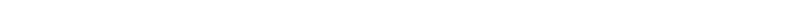<table style="width:66%; text-align:center;">
<tr style="color:white;">
<td style="background:"><strong>9</strong></td>
<td style="background:"><strong>5</strong></td>
<td style="background:"><strong>10</strong></td>
</tr>
</table>
